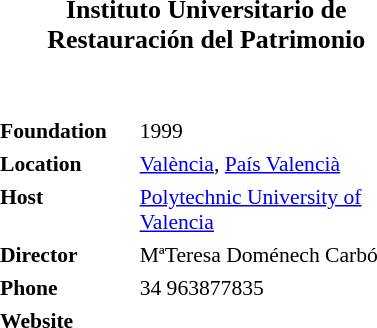<table class="toccolours" style="float: right; margin-left: 1em; width: 20em; font-size: 90%;" cellspacing="3">
<tr>
<td colspan="2" style="font-weight: bold; text-align: center; font-size: larger;"><strong>Instituto Universitario de Restauración del Patrimonio</strong></td>
</tr>
<tr>
<td></td>
</tr>
<tr>
<td colspan="2" style="padding: 1em 0; text-align:center;"></td>
</tr>
<tr style="vertical-align:top;">
<td style="font-weight:bold">Foundation</td>
<td>1999</td>
</tr>
<tr style="vertical-align:top;">
<td style="font-weight:bold">Location</td>
<td><a href='#'>València</a>, <a href='#'>País Valencià</a></td>
</tr>
<tr style="vertical-align:top;">
<td style="font-weight:bold">Host</td>
<td><a href='#'>Polytechnic University of Valencia</a></td>
</tr>
<tr style="vertical-align:top;">
<td style="font-weight:bold">Director</td>
<td>MªTeresa Doménech Carbó</td>
</tr>
<tr style="vertical-align:top;">
<td style="font-weight:bold">Phone</td>
<td>34 963877835</td>
</tr>
<tr style="vertical-align:top;">
<td style="font-weight:bold">Website</td>
<td></td>
<td></td>
</tr>
</table>
